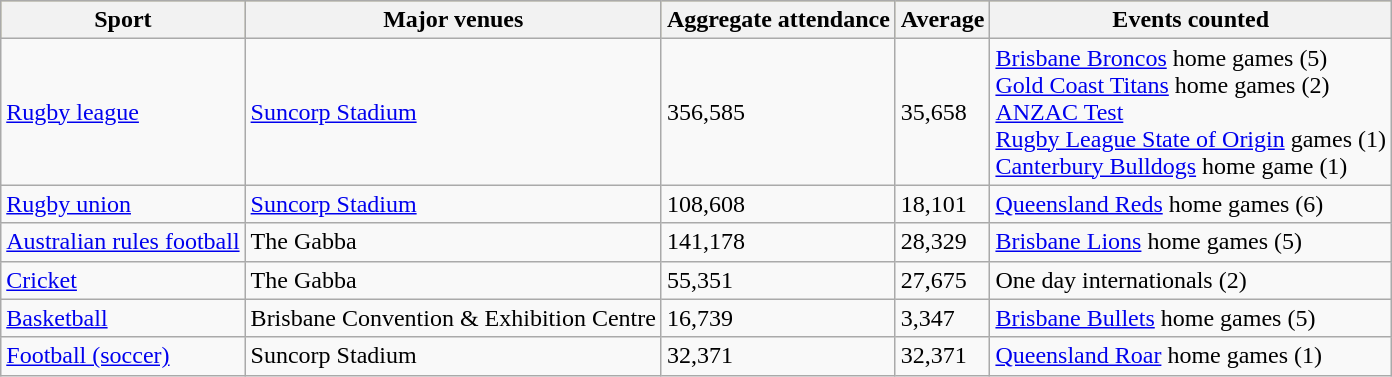<table class="wikitable">
<tr bgcolor=#bdb76b>
<th>Sport</th>
<th>Major venues</th>
<th>Aggregate attendance</th>
<th>Average</th>
<th>Events counted</th>
</tr>
<tr>
<td><a href='#'>Rugby league</a></td>
<td><a href='#'>Suncorp Stadium</a></td>
<td>356,585</td>
<td>35,658</td>
<td><a href='#'>Brisbane Broncos</a> home games (5)<br><a href='#'>Gold Coast Titans</a> home games (2)<br><a href='#'>ANZAC Test</a><br><a href='#'>Rugby League State of Origin</a> games (1)<br><a href='#'>Canterbury Bulldogs</a> home game (1)</td>
</tr>
<tr>
<td><a href='#'>Rugby union</a></td>
<td><a href='#'>Suncorp Stadium</a></td>
<td>108,608</td>
<td>18,101</td>
<td><a href='#'>Queensland Reds</a> home games (6)</td>
</tr>
<tr>
<td><a href='#'>Australian rules football</a></td>
<td>The Gabba</td>
<td>141,178</td>
<td>28,329</td>
<td><a href='#'>Brisbane Lions</a> home games (5)</td>
</tr>
<tr>
<td><a href='#'>Cricket</a></td>
<td>The Gabba</td>
<td>55,351</td>
<td>27,675</td>
<td>One day internationals (2)</td>
</tr>
<tr>
<td><a href='#'>Basketball</a></td>
<td>Brisbane Convention & Exhibition Centre</td>
<td>16,739</td>
<td>3,347</td>
<td><a href='#'>Brisbane Bullets</a> home games (5)</td>
</tr>
<tr>
<td><a href='#'>Football (soccer)</a></td>
<td>Suncorp Stadium</td>
<td>32,371</td>
<td>32,371</td>
<td><a href='#'>Queensland Roar</a> home games (1)</td>
</tr>
</table>
